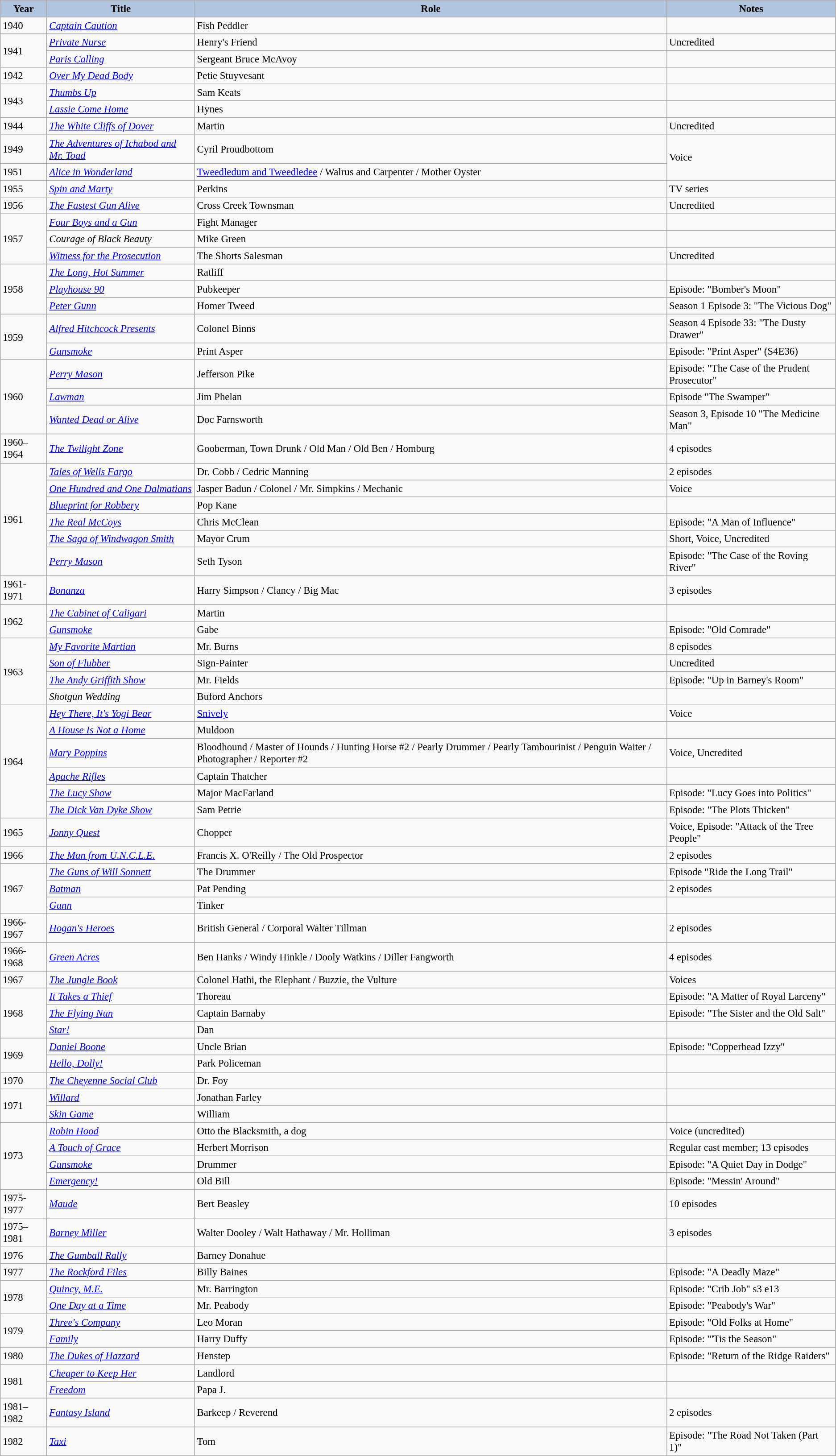<table class="wikitable" style="font-size:95%">
<tr>
<th style="background-color:#B0C4DE">Year</th>
<th style="background-color:#B0C4DE">Title</th>
<th style="background-color:#B0C4DE">Role</th>
<th style="background-color:#B0C4DE">Notes</th>
</tr>
<tr>
<td>1940</td>
<td><em><a href='#'>Captain Caution</a></em></td>
<td>Fish Peddler</td>
<td></td>
</tr>
<tr>
<td rowspan="2">1941</td>
<td><em><a href='#'>Private Nurse</a></em></td>
<td>Henry's Friend</td>
<td>Uncredited</td>
</tr>
<tr>
<td><em><a href='#'>Paris Calling</a></em></td>
<td>Sergeant Bruce McAvoy</td>
<td></td>
</tr>
<tr>
<td>1942</td>
<td><em><a href='#'>Over My Dead Body</a></em></td>
<td>Petie Stuyvesant</td>
<td></td>
</tr>
<tr>
<td rowspan="2">1943</td>
<td><em><a href='#'>Thumbs Up</a></em></td>
<td>Sam Keats</td>
<td></td>
</tr>
<tr>
<td><em><a href='#'>Lassie Come Home</a></em></td>
<td>Hynes</td>
<td></td>
</tr>
<tr>
<td>1944</td>
<td><em><a href='#'>The White Cliffs of Dover</a></em></td>
<td>Martin</td>
<td>Uncredited</td>
</tr>
<tr>
<td>1949</td>
<td><em><a href='#'>The Adventures of Ichabod and Mr. Toad</a></em></td>
<td>Cyril Proudbottom</td>
<td rowspan="2">Voice</td>
</tr>
<tr>
<td>1951</td>
<td><em><a href='#'>Alice in Wonderland</a></em></td>
<td><a href='#'>Tweedledum and Tweedledee</a> / Walrus and Carpenter / Mother Oyster</td>
</tr>
<tr>
<td>1955</td>
<td><em><a href='#'>Spin and Marty</a></em></td>
<td>Perkins</td>
<td>TV series</td>
</tr>
<tr>
<td>1956</td>
<td><em><a href='#'>The Fastest Gun Alive</a></em></td>
<td>Cross Creek Townsman</td>
<td>Uncredited</td>
</tr>
<tr>
<td rowspan="3">1957</td>
<td><em><a href='#'>Four Boys and a Gun</a></em></td>
<td>Fight Manager</td>
<td></td>
</tr>
<tr>
<td><em>Courage of Black Beauty</em></td>
<td>Mike Green</td>
<td></td>
</tr>
<tr>
<td><em><a href='#'>Witness for the Prosecution</a></em></td>
<td>The Shorts Salesman</td>
<td>Uncredited</td>
</tr>
<tr>
<td rowspan="3">1958</td>
<td><em><a href='#'>The Long, Hot Summer</a></em></td>
<td>Ratliff</td>
<td></td>
</tr>
<tr>
<td><em><a href='#'>Playhouse 90</a></em></td>
<td>Pubkeeper</td>
<td>Episode: "Bomber's Moon"</td>
</tr>
<tr>
<td><em><a href='#'>Peter Gunn</a></em></td>
<td>Homer Tweed</td>
<td>Season 1 Episode 3: "The Vicious Dog"</td>
</tr>
<tr>
<td rowspan="2">1959</td>
<td><em><a href='#'>Alfred Hitchcock Presents</a></em></td>
<td>Colonel Binns</td>
<td>Season 4 Episode 33: "The Dusty Drawer"</td>
</tr>
<tr>
<td><em><a href='#'>Gunsmoke</a></em></td>
<td>Print Asper</td>
<td>Episode: "Print Asper" (S4E36)</td>
</tr>
<tr>
<td rowspan="3">1960</td>
<td><em><a href='#'>Perry Mason</a></em></td>
<td>Jefferson Pike</td>
<td>Episode: "The Case of the Prudent Prosecutor"</td>
</tr>
<tr>
<td><em><a href='#'>Lawman</a></em></td>
<td>Jim Phelan</td>
<td>Episode "The Swamper"</td>
</tr>
<tr>
<td><em><a href='#'>Wanted Dead or Alive</a></em></td>
<td>Doc Farnsworth</td>
<td>Season 3, Episode 10 "The Medicine Man"</td>
</tr>
<tr>
<td>1960–1964</td>
<td><em><a href='#'>The Twilight Zone</a></em></td>
<td>Gooberman, Town Drunk / Old Man / Old Ben / Homburg</td>
<td>4 episodes</td>
</tr>
<tr>
<td rowspan="6">1961</td>
<td><em><a href='#'>Tales of Wells Fargo</a></em></td>
<td>Dr. Cobb / Cedric Manning</td>
<td>2 episodes</td>
</tr>
<tr>
<td><em><a href='#'>One Hundred and One Dalmatians</a></em></td>
<td>Jasper Badun / Colonel / Mr. Simpkins / Mechanic</td>
<td>Voice</td>
</tr>
<tr>
<td><em><a href='#'>Blueprint for Robbery</a></em></td>
<td>Pop Kane</td>
<td></td>
</tr>
<tr>
<td><em><a href='#'>The Real McCoys</a></em></td>
<td>Chris McClean</td>
<td>Episode: "A Man of Influence"</td>
</tr>
<tr>
<td><em><a href='#'>The Saga of Windwagon Smith</a></em></td>
<td>Mayor Crum</td>
<td>Short, Voice, Uncredited</td>
</tr>
<tr>
<td><em><a href='#'>Perry Mason</a></em></td>
<td>Seth Tyson</td>
<td>Episode: "The Case of the Roving River"</td>
</tr>
<tr>
<td>1961-1971</td>
<td><em><a href='#'>Bonanza</a></em></td>
<td>Harry Simpson / Clancy / Big Mac</td>
<td>3 episodes</td>
</tr>
<tr>
<td rowspan="2">1962</td>
<td><em><a href='#'>The Cabinet of Caligari</a></em></td>
<td>Martin</td>
<td></td>
</tr>
<tr>
<td><em><a href='#'>Gunsmoke</a></em></td>
<td>Gabe</td>
<td>Episode: "Old Comrade"</td>
</tr>
<tr>
<td rowspan="4">1963</td>
<td><em><a href='#'>My Favorite Martian</a></em></td>
<td>Mr. Burns</td>
<td>8 episodes</td>
</tr>
<tr>
<td><em><a href='#'>Son of Flubber</a></em></td>
<td>Sign-Painter</td>
<td>Uncredited</td>
</tr>
<tr>
<td><em><a href='#'>The Andy Griffith Show</a></em></td>
<td>Mr. Fields</td>
<td>Episode: "Up in Barney's Room"</td>
</tr>
<tr>
<td><em>Shotgun Wedding</em></td>
<td>Buford Anchors</td>
<td></td>
</tr>
<tr>
<td rowspan="6">1964</td>
<td><em><a href='#'>Hey There, It's Yogi Bear</a></em></td>
<td><a href='#'>Snively</a></td>
<td>Voice</td>
</tr>
<tr>
<td><em><a href='#'>A House Is Not a Home</a></em></td>
<td>Muldoon</td>
<td></td>
</tr>
<tr>
<td><em><a href='#'>Mary Poppins</a></em></td>
<td>Bloodhound / Master of Hounds / Hunting Horse #2 / Pearly Drummer / Pearly Tambourinist / Penguin Waiter / Photographer / Reporter #2</td>
<td>Voice, Uncredited</td>
</tr>
<tr>
<td><em><a href='#'>Apache Rifles</a></em></td>
<td>Captain Thatcher</td>
<td></td>
</tr>
<tr>
<td><em><a href='#'>The Lucy Show</a></em></td>
<td>Major MacFarland</td>
<td>Episode: "Lucy Goes into Politics"</td>
</tr>
<tr>
<td><em><a href='#'>The Dick Van Dyke Show</a></em></td>
<td>Sam Petrie</td>
<td>Episode: "The Plots Thicken"</td>
</tr>
<tr>
<td>1965</td>
<td><em><a href='#'>Jonny Quest</a></em></td>
<td>Chopper</td>
<td>Voice, Episode: "Attack of the Tree People"</td>
</tr>
<tr>
<td>1966</td>
<td><em><a href='#'>The Man from U.N.C.L.E.</a></em></td>
<td>Francis X. O'Reilly / The Old Prospector</td>
<td>2 episodes</td>
</tr>
<tr>
<td rowspan="3">1967</td>
<td><em><a href='#'>The Guns of Will Sonnett</a></em></td>
<td>The Drummer</td>
<td>Episode "Ride the Long Trail"</td>
</tr>
<tr>
<td><em><a href='#'>Batman</a></em></td>
<td>Pat Pending</td>
<td>2 episodes</td>
</tr>
<tr>
<td><em><a href='#'>Gunn</a></em></td>
<td>Tinker</td>
<td></td>
</tr>
<tr>
<td>1966-1967</td>
<td><em><a href='#'>Hogan's Heroes</a></em></td>
<td>British General / Corporal Walter Tillman</td>
<td>2 episodes</td>
</tr>
<tr>
<td>1966-1968</td>
<td><em><a href='#'>Green Acres</a></em></td>
<td>Ben Hanks / Windy Hinkle / Dooly Watkins / Diller Fangworth</td>
<td>4 episodes</td>
</tr>
<tr>
<td>1967</td>
<td><em><a href='#'>The Jungle Book</a></em></td>
<td>Colonel Hathi, the Elephant / Buzzie, the Vulture</td>
<td>Voices</td>
</tr>
<tr>
<td rowspan="3">1968</td>
<td><em><a href='#'>It Takes a Thief</a></em></td>
<td>Thoreau</td>
<td>Episode: "A Matter of Royal Larceny"</td>
</tr>
<tr>
<td><em><a href='#'>The Flying Nun</a></em></td>
<td>Captain Barnaby</td>
<td>Episode: "The Sister and the Old Salt"</td>
</tr>
<tr>
<td><em><a href='#'>Star!</a></em></td>
<td>Dan</td>
<td></td>
</tr>
<tr>
<td rowspan="2">1969</td>
<td><em><a href='#'>Daniel Boone</a> </em></td>
<td>Uncle Brian</td>
<td>Episode: "Copperhead Izzy"</td>
</tr>
<tr>
<td><em><a href='#'>Hello, Dolly!</a></em></td>
<td>Park Policeman</td>
<td></td>
</tr>
<tr>
<td>1970</td>
<td><em><a href='#'>The Cheyenne Social Club</a></em></td>
<td>Dr. Foy</td>
<td></td>
</tr>
<tr>
<td rowspan="2">1971</td>
<td><em><a href='#'>Willard</a></em></td>
<td>Jonathan Farley</td>
<td></td>
</tr>
<tr>
<td><em><a href='#'>Skin Game</a></em></td>
<td>William</td>
<td></td>
</tr>
<tr>
<td rowspan="4">1973</td>
<td><em><a href='#'>Robin Hood</a></em></td>
<td>Otto the Blacksmith, a dog</td>
<td>Voice (uncredited)</td>
</tr>
<tr>
<td><em><a href='#'>A Touch of Grace</a></em></td>
<td>Herbert Morrison</td>
<td>Regular cast member; 13 episodes</td>
</tr>
<tr>
<td><em><a href='#'>Gunsmoke</a></em></td>
<td>Drummer</td>
<td>Episode: "A Quiet Day in Dodge"</td>
</tr>
<tr>
<td><em><a href='#'>Emergency!</a></em></td>
<td>Old Bill</td>
<td>Episode: "Messin' Around"</td>
</tr>
<tr>
<td>1975-1977</td>
<td><em><a href='#'>Maude</a></em></td>
<td>Bert Beasley</td>
<td>10 episodes</td>
</tr>
<tr>
<td>1975–1981</td>
<td><em><a href='#'>Barney Miller</a></em></td>
<td>Walter Dooley / Walt Hathaway / Mr. Holliman</td>
<td>3 episodes</td>
</tr>
<tr>
<td>1976</td>
<td><em><a href='#'>The Gumball Rally</a></em></td>
<td>Barney Donahue</td>
<td></td>
</tr>
<tr>
<td>1977</td>
<td><em><a href='#'>The Rockford Files</a></em></td>
<td>Billy Baines</td>
<td>Episode: "A Deadly Maze"</td>
</tr>
<tr>
<td rowspan="2">1978</td>
<td><em><a href='#'>Quincy, M.E.</a></em></td>
<td>Mr. Barrington</td>
<td>Episode: "Crib Job" s3 e13</td>
</tr>
<tr>
<td><em><a href='#'>One Day at a Time</a></em></td>
<td>Mr. Peabody</td>
<td>Episode: "Peabody's War"</td>
</tr>
<tr>
<td rowspan="2">1979</td>
<td><em><a href='#'>Three's Company</a></em></td>
<td>Leo Moran</td>
<td>Episode: "Old Folks at Home"</td>
</tr>
<tr>
<td><em><a href='#'>Family</a></em></td>
<td>Harry Duffy</td>
<td>Episode: "'Tis the Season"</td>
</tr>
<tr>
<td>1980</td>
<td><em><a href='#'>The Dukes of Hazzard</a></em></td>
<td>Henstep</td>
<td>Episode: "Return of the Ridge Raiders"</td>
</tr>
<tr>
<td rowspan="2">1981</td>
<td><em><a href='#'>Cheaper to Keep Her</a></em></td>
<td>Landlord</td>
<td></td>
</tr>
<tr>
<td><em><a href='#'>Freedom</a></em></td>
<td>Papa J.</td>
<td></td>
</tr>
<tr>
<td>1981–1982</td>
<td><em><a href='#'>Fantasy Island</a></em></td>
<td>Barkeep / Reverend</td>
<td>2 episodes</td>
</tr>
<tr>
<td>1982</td>
<td><em><a href='#'>Taxi</a></em></td>
<td>Tom</td>
<td>Episode: "The Road Not Taken (Part 1)"</td>
</tr>
</table>
